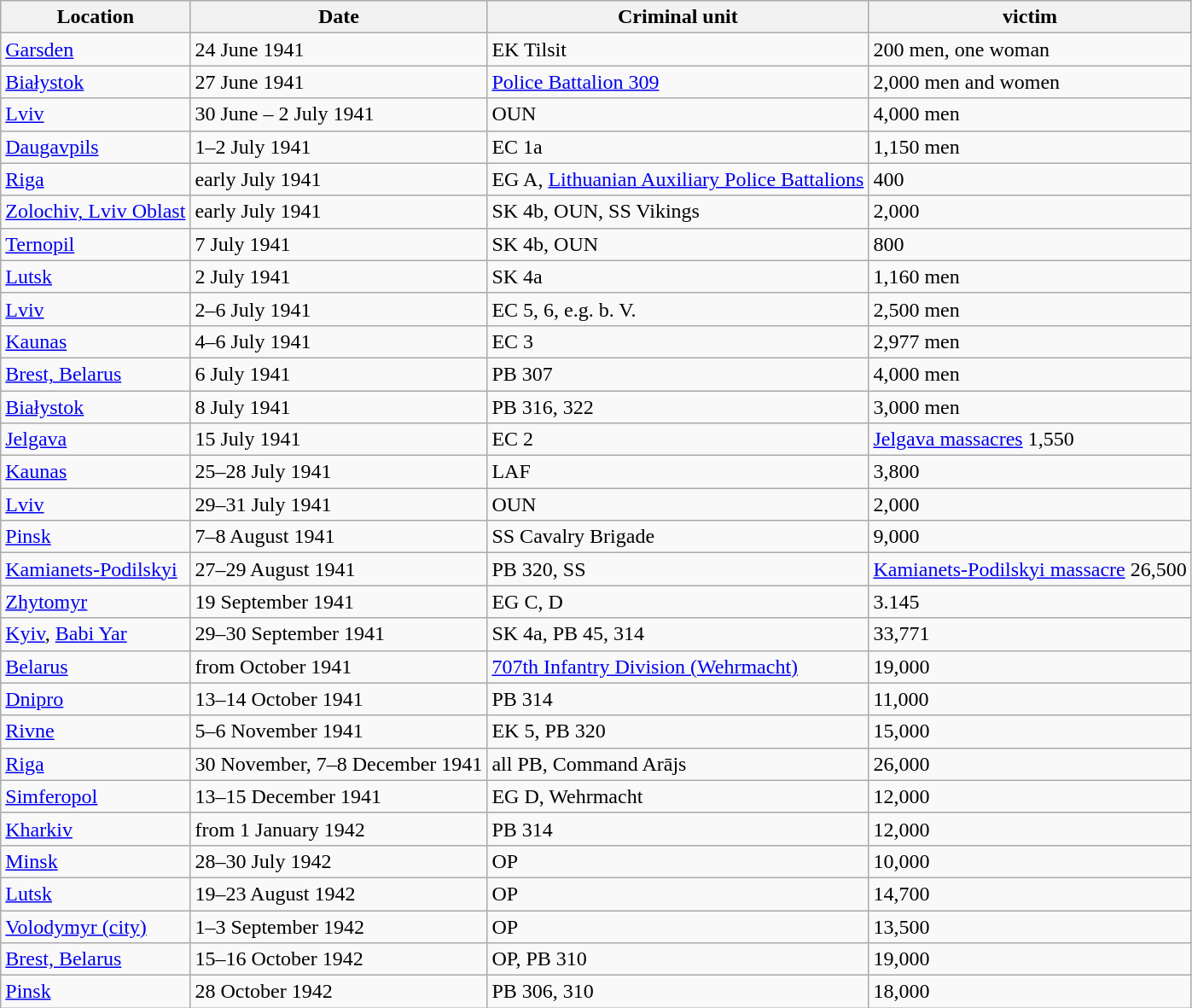<table class="wikitable">
<tr>
<th>Location</th>
<th>Date</th>
<th>Criminal unit</th>
<th>victim</th>
</tr>
<tr>
<td><a href='#'>Garsden</a></td>
<td>24 June 1941</td>
<td Task Command Tilsit>EK Tilsit</td>
<td>200 men, one woman</td>
</tr>
<tr>
<td><a href='#'>Białystok</a></td>
<td>27 June 1941</td>
<td><a href='#'>Police Battalion 309</a></td>
<td>2,000 men and women</td>
</tr>
<tr>
<td><a href='#'>Lviv</a></td>
<td>30 June – 2 July 1941</td>
<td>OUN</td>
<td>4,000 men</td>
</tr>
<tr>
<td><a href='#'>Daugavpils</a></td>
<td>1–2 July 1941</td>
<td>EC 1a</td>
<td>1,150 men</td>
</tr>
<tr>
<td><a href='#'>Riga</a></td>
<td>early July 1941</td>
<td>EG A, <a href='#'>Lithuanian Auxiliary Police Battalions</a></td>
<td>400</td>
</tr>
<tr>
<td><a href='#'>Zolochiv, Lviv Oblast</a></td>
<td>early July 1941</td>
<td>SK 4b, OUN, SS Vikings</td>
<td>2,000</td>
</tr>
<tr>
<td><a href='#'>Ternopil</a></td>
<td>7 July 1941</td>
<td>SK 4b, OUN</td>
<td>800</td>
</tr>
<tr>
<td><a href='#'>Lutsk</a></td>
<td>2 July 1941</td>
<td>SK 4a</td>
<td>1,160 men</td>
</tr>
<tr>
<td><a href='#'>Lviv</a></td>
<td>2–6 July 1941</td>
<td>EC 5, 6, e.g. b. V.</td>
<td>2,500 men</td>
</tr>
<tr>
<td><a href='#'>Kaunas</a></td>
<td>4–6 July 1941</td>
<td>EC 3</td>
<td>2,977 men</td>
</tr>
<tr>
<td><a href='#'>Brest, Belarus</a></td>
<td>6 July 1941</td>
<td>PB 307</td>
<td>4,000 men</td>
</tr>
<tr>
<td><a href='#'>Białystok</a></td>
<td>8 July 1941</td>
<td>PB 316, 322</td>
<td>3,000 men</td>
</tr>
<tr>
<td><a href='#'>Jelgava</a></td>
<td>15 July 1941</td>
<td>EC 2</td>
<td><a href='#'>Jelgava massacres</a> 1,550</td>
</tr>
<tr>
<td><a href='#'>Kaunas</a></td>
<td>25–28 July 1941</td>
<td>LAF</td>
<td>3,800</td>
</tr>
<tr>
<td><a href='#'>Lviv</a></td>
<td>29–31 July 1941</td>
<td>OUN</td>
<td>2,000</td>
</tr>
<tr>
<td><a href='#'>Pinsk</a></td>
<td>7–8 August 1941</td>
<td>SS Cavalry Brigade</td>
<td>9,000</td>
</tr>
<tr>
<td><a href='#'>Kamianets-Podilskyi</a></td>
<td>27–29 August 1941</td>
<td>PB 320, SS</td>
<td><a href='#'>Kamianets-Podilskyi massacre</a> 26,500</td>
</tr>
<tr>
<td><a href='#'>Zhytomyr</a></td>
<td>19 September 1941</td>
<td>EG C, D</td>
<td>3.145</td>
</tr>
<tr>
<td><a href='#'>Kyiv</a>, <a href='#'>Babi Yar</a></td>
<td>29–30 September 1941</td>
<td>SK 4a, PB 45, 314</td>
<td>33,771</td>
</tr>
<tr>
<td><a href='#'>Belarus</a></td>
<td>from October 1941</td>
<td><a href='#'>707th Infantry Division (Wehrmacht)</a></td>
<td>19,000</td>
</tr>
<tr>
<td><a href='#'>Dnipro</a></td>
<td>13–14 October 1941</td>
<td>PB 314</td>
<td>11,000</td>
</tr>
<tr>
<td><a href='#'>Rivne</a></td>
<td>5–6 November 1941</td>
<td>EK 5, PB 320</td>
<td>15,000</td>
</tr>
<tr>
<td><a href='#'>Riga</a></td>
<td>30 November, 7–8 December 1941</td>
<td>all PB, Command Arājs</td>
<td>26,000</td>
</tr>
<tr>
<td><a href='#'>Simferopol</a></td>
<td>13–15 December 1941</td>
<td>EG D, Wehrmacht</td>
<td>12,000</td>
</tr>
<tr>
<td><a href='#'>Kharkiv</a></td>
<td>from 1 January 1942</td>
<td>PB 314</td>
<td>12,000</td>
</tr>
<tr>
<td><a href='#'>Minsk</a></td>
<td>28–30 July 1942</td>
<td>OP</td>
<td>10,000</td>
</tr>
<tr>
<td><a href='#'>Lutsk</a></td>
<td>19–23 August 1942</td>
<td>OP</td>
<td>14,700</td>
</tr>
<tr>
<td><a href='#'>Volodymyr (city)</a></td>
<td>1–3 September 1942</td>
<td>OP</td>
<td>13,500</td>
</tr>
<tr>
<td><a href='#'>Brest, Belarus</a></td>
<td>15–16 October 1942</td>
<td>OP, PB 310</td>
<td>19,000</td>
</tr>
<tr>
<td><a href='#'>Pinsk</a></td>
<td>28 October 1942</td>
<td>PB 306, 310</td>
<td>18,000</td>
</tr>
</table>
